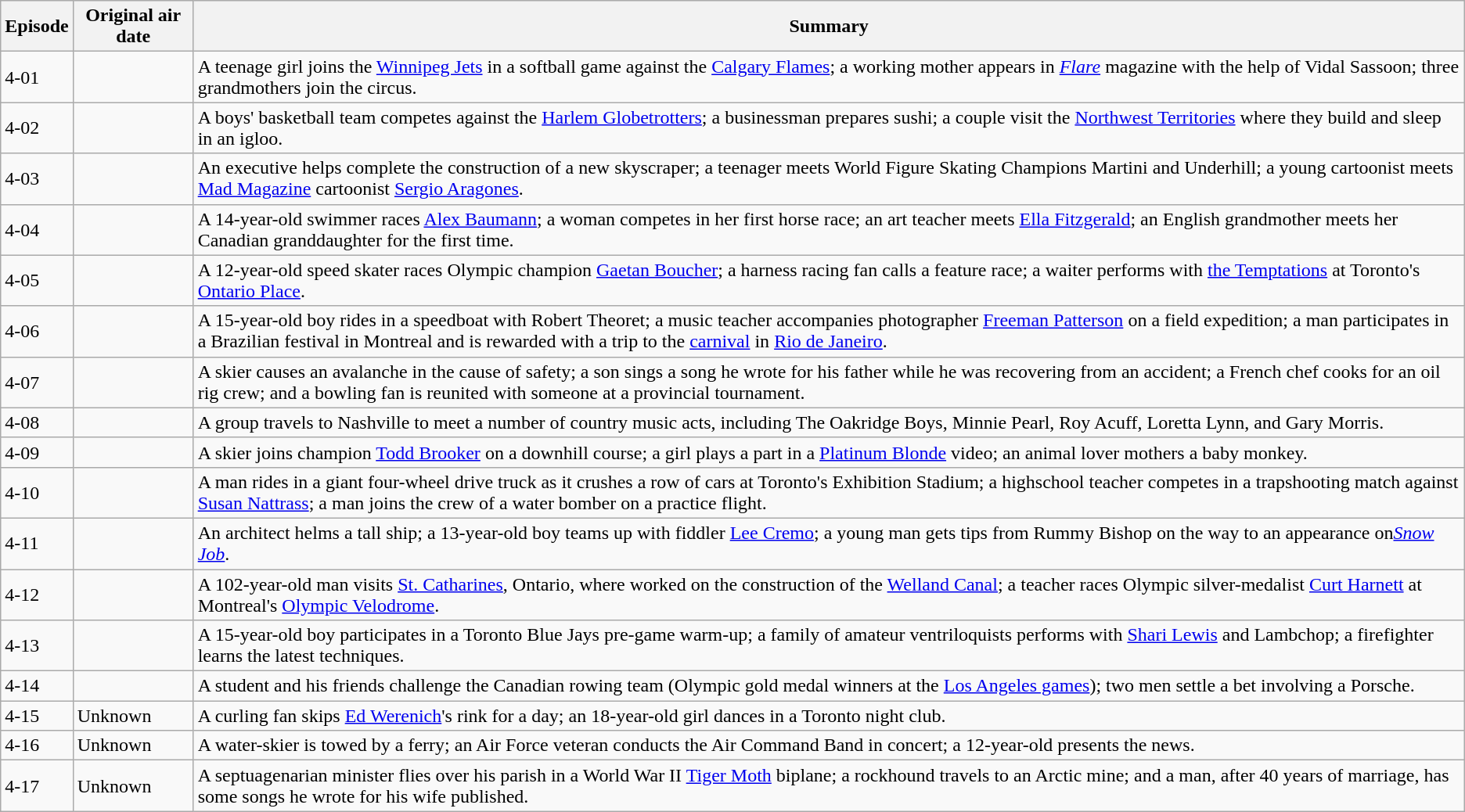<table " class="wikitable" sortable">
<tr>
<th scope="col">Episode</th>
<th scope="col">Original air date</th>
<th scope="col">Summary</th>
</tr>
<tr>
<td>4-01</td>
<td style=white-space:nowrap></td>
<td>A teenage girl joins the <a href='#'>Winnipeg Jets</a> in a softball game against the <a href='#'>Calgary Flames</a>; a working mother appears in <em><a href='#'>Flare</a></em> magazine with the help of Vidal Sassoon; three grandmothers join the circus.</td>
</tr>
<tr>
<td>4-02</td>
<td style=white-space:nowrap></td>
<td>A boys' basketball team competes against the <a href='#'>Harlem Globetrotters</a>; a businessman prepares sushi; a couple visit the <a href='#'>Northwest Territories</a> where they build and sleep in an igloo.</td>
</tr>
<tr>
<td>4-03</td>
<td style=white-space:nowrap></td>
<td>An executive helps complete the construction of a new skyscraper; a teenager meets World Figure Skating Champions Martini and Underhill; a young cartoonist meets <a href='#'>Mad Magazine</a> cartoonist <a href='#'>Sergio Aragones</a>.</td>
</tr>
<tr>
<td>4-04</td>
<td style=white-space:nowrap></td>
<td>A 14-year-old swimmer races <a href='#'>Alex Baumann</a>; a woman competes in her first horse race; an art teacher meets <a href='#'>Ella Fitzgerald</a>; an English grandmother meets her Canadian granddaughter for the first time.</td>
</tr>
<tr>
<td>4-05</td>
<td style=white-space:nowrap></td>
<td>A 12-year-old speed skater races Olympic champion <a href='#'>Gaetan Boucher</a>; a harness racing fan calls a feature race; a waiter performs with <a href='#'>the Temptations</a> at Toronto's <a href='#'>Ontario Place</a>.</td>
</tr>
<tr>
<td>4-06</td>
<td style=white-space:nowrap></td>
<td>A 15-year-old boy rides in a speedboat with Robert Theoret; a music teacher accompanies photographer <a href='#'>Freeman Patterson</a> on a field expedition; a man participates in a Brazilian festival in Montreal and is rewarded with a trip to the <a href='#'>carnival</a> in <a href='#'>Rio de Janeiro</a>.</td>
</tr>
<tr>
<td>4-07</td>
<td style=white-space:nowrap></td>
<td>A skier causes an avalanche in the cause of safety; a son sings a song he wrote for his father while he was recovering from an accident; a French chef cooks for an oil rig crew; and a bowling fan is reunited with someone at a provincial tournament.</td>
</tr>
<tr>
<td>4-08</td>
<td style=white-space:nowrap></td>
<td>A group travels to Nashville to meet a number of country music acts, including The Oakridge Boys, Minnie Pearl, Roy Acuff, Loretta Lynn, and Gary Morris.</td>
</tr>
<tr>
<td>4-09</td>
<td style=white-space:nowrap></td>
<td>A skier joins champion <a href='#'>Todd Brooker</a> on a downhill course; a girl plays a part in a <a href='#'>Platinum Blonde</a> video; an animal lover mothers a baby monkey.</td>
</tr>
<tr>
<td>4-10</td>
<td style=white-space:nowrap></td>
<td>A man rides in a giant four-wheel drive truck as it crushes a row of cars at Toronto's Exhibition Stadium; a highschool teacher competes in a trapshooting match against <a href='#'>Susan Nattrass</a>; a man joins the crew of a water bomber on a practice flight.</td>
</tr>
<tr>
<td>4-11</td>
<td style=white-space:nowrap></td>
<td>An architect helms a tall ship; a 13-year-old boy teams up with fiddler <a href='#'>Lee Cremo</a>; a young man gets tips from Rummy Bishop on the way to an appearance on<em><a href='#'>Snow Job</a></em>.</td>
</tr>
<tr>
<td>4-12</td>
<td style=white-space:nowrap></td>
<td>A 102-year-old man visits <a href='#'>St. Catharines</a>, Ontario, where worked on the construction of the <a href='#'>Welland Canal</a>; a teacher races Olympic silver-medalist <a href='#'>Curt Harnett</a> at Montreal's <a href='#'>Olympic Velodrome</a>.</td>
</tr>
<tr>
<td>4-13</td>
<td style=white-space:nowrap></td>
<td>A 15-year-old boy participates in a Toronto Blue Jays pre-game warm-up; a family of amateur ventriloquists performs with <a href='#'>Shari Lewis</a> and Lambchop; a firefighter learns the latest techniques.</td>
</tr>
<tr>
<td>4-14</td>
<td style=white-space:nowrap></td>
<td>A student and his friends challenge the Canadian rowing team (Olympic gold medal winners at the <a href='#'>Los Angeles games</a>); two men settle a bet involving a Porsche.</td>
</tr>
<tr>
<td>4-15</td>
<td>Unknown</td>
<td>A curling fan skips <a href='#'>Ed Werenich</a>'s rink for a day; an 18-year-old girl dances in a Toronto night club.</td>
</tr>
<tr>
<td>4-16</td>
<td>Unknown</td>
<td>A water-skier is towed by a ferry; an Air Force veteran conducts the Air Command Band in concert; a 12-year-old presents the news.</td>
</tr>
<tr>
<td>4-17</td>
<td>Unknown</td>
<td>A septuagenarian minister flies over his parish in a World War II <a href='#'>Tiger Moth</a> biplane; a rockhound travels to an Arctic mine; and a man, after 40 years of marriage, has some songs he wrote for his wife published.</td>
</tr>
</table>
